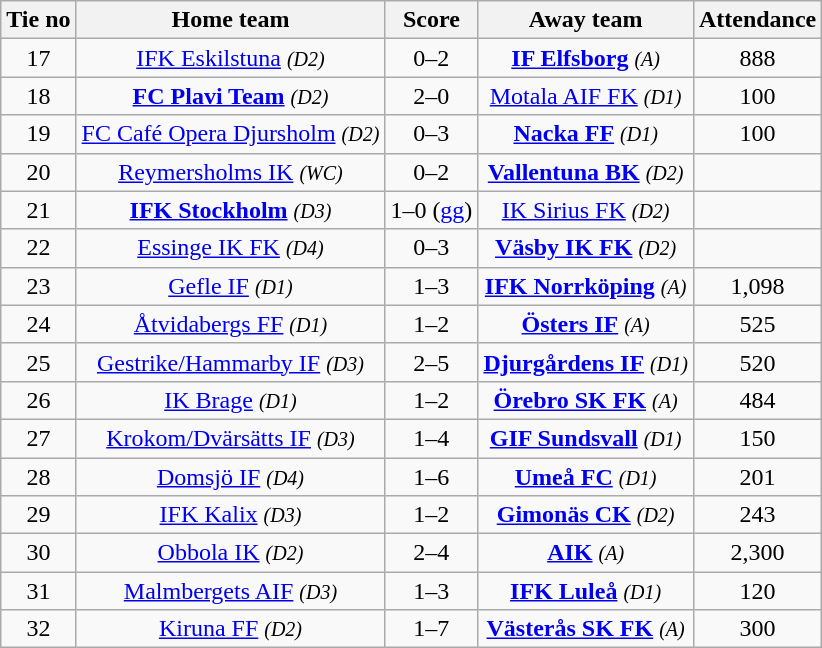<table class="wikitable" style="text-align:center">
<tr>
<th style= width="40px">Tie no</th>
<th style= width="150px">Home team</th>
<th style= width="60px">Score</th>
<th style= width="150px">Away team</th>
<th style= width="30px">Attendance</th>
</tr>
<tr>
<td>17</td>
<td><a href='#'>IFK Eskilstuna</a> <em><small>(D2)</small></em></td>
<td>0–2</td>
<td><strong><a href='#'>IF Elfsborg</a></strong> <em><small>(A)</small></em></td>
<td>888</td>
</tr>
<tr>
<td>18</td>
<td><strong><a href='#'>FC Plavi Team</a></strong> <em><small>(D2)</small></em></td>
<td>2–0</td>
<td><a href='#'>Motala AIF FK</a> <em><small>(D1)</small></em></td>
<td>100</td>
</tr>
<tr>
<td>19</td>
<td><a href='#'>FC Café Opera Djursholm</a> <em><small>(D2)</small></em></td>
<td>0–3</td>
<td><strong><a href='#'>Nacka FF</a></strong> <em><small>(D1)</small></em></td>
<td>100</td>
</tr>
<tr>
<td>20</td>
<td><a href='#'>Reymersholms IK</a> <em><small>(WC)</small></em></td>
<td>0–2</td>
<td><strong><a href='#'>Vallentuna BK</a></strong> <em><small>(D2)</small></em></td>
<td></td>
</tr>
<tr>
<td>21</td>
<td><strong><a href='#'>IFK Stockholm</a></strong> <em><small>(D3)</small></em></td>
<td>1–0 (<a href='#'>gg</a>)</td>
<td><a href='#'>IK Sirius FK</a> <em><small>(D2)</small></em></td>
<td></td>
</tr>
<tr>
<td>22</td>
<td><a href='#'>Essinge IK FK</a> <em><small>(D4)</small></em></td>
<td>0–3</td>
<td><strong><a href='#'>Väsby IK FK</a></strong> <em><small>(D2)</small></em></td>
<td></td>
</tr>
<tr>
<td>23</td>
<td><a href='#'>Gefle IF</a> <em><small>(D1)</small></em></td>
<td>1–3</td>
<td><strong><a href='#'>IFK Norrköping</a></strong> <em><small>(A)</small></em></td>
<td>1,098</td>
</tr>
<tr>
<td>24</td>
<td><a href='#'>Åtvidabergs FF</a> <em><small>(D1)</small></em></td>
<td>1–2</td>
<td><strong><a href='#'>Östers IF</a></strong> <em><small>(A)</small></em></td>
<td>525</td>
</tr>
<tr>
<td>25</td>
<td><a href='#'>Gestrike/Hammarby IF</a> <em><small>(D3)</small></em></td>
<td>2–5</td>
<td><strong><a href='#'>Djurgårdens IF</a></strong> <em><small>(D1)</small></em></td>
<td>520</td>
</tr>
<tr>
<td>26</td>
<td><a href='#'>IK Brage</a> <em><small>(D1)</small></em></td>
<td>1–2</td>
<td><strong><a href='#'>Örebro SK FK</a></strong> <em><small>(A)</small></em></td>
<td>484</td>
</tr>
<tr>
<td>27</td>
<td><a href='#'>Krokom/Dvärsätts IF</a> <em><small>(D3)</small></em></td>
<td>1–4</td>
<td><strong><a href='#'>GIF Sundsvall</a></strong> <em><small>(D1)</small></em></td>
<td>150</td>
</tr>
<tr>
<td>28</td>
<td><a href='#'>Domsjö IF</a> <em><small>(D4)</small></em></td>
<td>1–6</td>
<td><strong><a href='#'>Umeå FC</a></strong> <em><small>(D1)</small></em></td>
<td>201</td>
</tr>
<tr>
<td>29</td>
<td><a href='#'>IFK Kalix</a> <em><small>(D3)</small></em></td>
<td>1–2</td>
<td><strong><a href='#'>Gimonäs CK</a></strong> <em><small>(D2)</small></em></td>
<td>243</td>
</tr>
<tr>
<td>30</td>
<td><a href='#'>Obbola IK</a> <em><small>(D2)</small></em></td>
<td>2–4</td>
<td><strong><a href='#'>AIK</a></strong> <em><small>(A)</small></em></td>
<td>2,300</td>
</tr>
<tr>
<td>31</td>
<td><a href='#'>Malmbergets AIF</a> <em><small>(D3)</small></em></td>
<td>1–3</td>
<td><strong><a href='#'>IFK Luleå</a></strong> <em><small>(D1)</small></em></td>
<td>120</td>
</tr>
<tr>
<td>32</td>
<td><a href='#'>Kiruna FF</a> <em><small>(D2)</small></em></td>
<td>1–7</td>
<td><strong><a href='#'>Västerås SK FK</a></strong> <em><small>(A)</small></em></td>
<td>300</td>
</tr>
</table>
